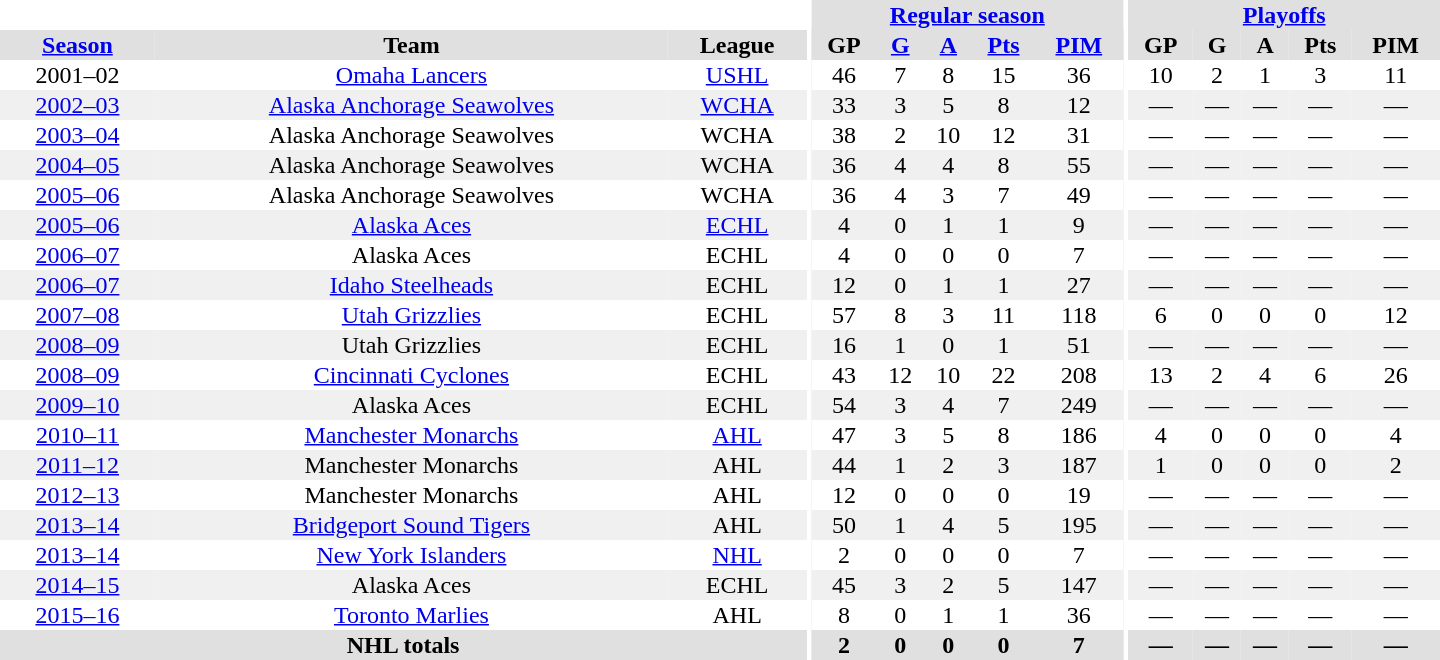<table border="0" cellpadding="1" cellspacing="0" style="text-align:center; width:60em">
<tr bgcolor="#e0e0e0">
<th colspan="3" bgcolor="#ffffff"></th>
<th rowspan="99" bgcolor="#ffffff"></th>
<th colspan="5"><a href='#'>Regular season</a></th>
<th rowspan="99" bgcolor="#ffffff"></th>
<th colspan="5"><a href='#'>Playoffs</a></th>
</tr>
<tr bgcolor="#e0e0e0">
<th><a href='#'>Season</a></th>
<th>Team</th>
<th>League</th>
<th>GP</th>
<th><a href='#'>G</a></th>
<th><a href='#'>A</a></th>
<th><a href='#'>Pts</a></th>
<th><a href='#'>PIM</a></th>
<th>GP</th>
<th>G</th>
<th>A</th>
<th>Pts</th>
<th>PIM</th>
</tr>
<tr>
<td>2001–02</td>
<td><a href='#'>Omaha Lancers</a></td>
<td><a href='#'>USHL</a></td>
<td>46</td>
<td>7</td>
<td>8</td>
<td>15</td>
<td>36</td>
<td>10</td>
<td>2</td>
<td>1</td>
<td>3</td>
<td>11</td>
</tr>
<tr bgcolor="#f0f0f0">
<td><a href='#'>2002–03</a></td>
<td><a href='#'>Alaska Anchorage Seawolves</a></td>
<td><a href='#'>WCHA</a></td>
<td>33</td>
<td>3</td>
<td>5</td>
<td>8</td>
<td>12</td>
<td>—</td>
<td>—</td>
<td>—</td>
<td>—</td>
<td>—</td>
</tr>
<tr>
<td><a href='#'>2003–04</a></td>
<td>Alaska Anchorage Seawolves</td>
<td>WCHA</td>
<td>38</td>
<td>2</td>
<td>10</td>
<td>12</td>
<td>31</td>
<td>—</td>
<td>—</td>
<td>—</td>
<td>—</td>
<td>—</td>
</tr>
<tr bgcolor="#f0f0f0">
<td><a href='#'>2004–05</a></td>
<td>Alaska Anchorage Seawolves</td>
<td>WCHA</td>
<td>36</td>
<td>4</td>
<td>4</td>
<td>8</td>
<td>55</td>
<td>—</td>
<td>—</td>
<td>—</td>
<td>—</td>
<td>—</td>
</tr>
<tr>
<td><a href='#'>2005–06</a></td>
<td>Alaska Anchorage Seawolves</td>
<td>WCHA</td>
<td>36</td>
<td>4</td>
<td>3</td>
<td>7</td>
<td>49</td>
<td>—</td>
<td>—</td>
<td>—</td>
<td>—</td>
<td>—</td>
</tr>
<tr bgcolor="#f0f0f0">
<td><a href='#'>2005–06</a></td>
<td><a href='#'>Alaska Aces</a></td>
<td><a href='#'>ECHL</a></td>
<td>4</td>
<td>0</td>
<td>1</td>
<td>1</td>
<td>9</td>
<td>—</td>
<td>—</td>
<td>—</td>
<td>—</td>
<td>—</td>
</tr>
<tr>
<td><a href='#'>2006–07</a></td>
<td>Alaska Aces</td>
<td>ECHL</td>
<td>4</td>
<td>0</td>
<td>0</td>
<td>0</td>
<td>7</td>
<td>—</td>
<td>—</td>
<td>—</td>
<td>—</td>
<td>—</td>
</tr>
<tr bgcolor="#f0f0f0">
<td><a href='#'>2006–07</a></td>
<td><a href='#'>Idaho Steelheads</a></td>
<td>ECHL</td>
<td>12</td>
<td>0</td>
<td>1</td>
<td>1</td>
<td>27</td>
<td>—</td>
<td>—</td>
<td>—</td>
<td>—</td>
<td>—</td>
</tr>
<tr>
<td><a href='#'>2007–08</a></td>
<td><a href='#'>Utah Grizzlies</a></td>
<td>ECHL</td>
<td>57</td>
<td>8</td>
<td>3</td>
<td>11</td>
<td>118</td>
<td>6</td>
<td>0</td>
<td>0</td>
<td>0</td>
<td>12</td>
</tr>
<tr bgcolor="#f0f0f0">
<td><a href='#'>2008–09</a></td>
<td>Utah Grizzlies</td>
<td>ECHL</td>
<td>16</td>
<td>1</td>
<td>0</td>
<td>1</td>
<td>51</td>
<td>—</td>
<td>—</td>
<td>—</td>
<td>—</td>
<td>—</td>
</tr>
<tr>
<td><a href='#'>2008–09</a></td>
<td><a href='#'>Cincinnati Cyclones</a></td>
<td>ECHL</td>
<td>43</td>
<td>12</td>
<td>10</td>
<td>22</td>
<td>208</td>
<td>13</td>
<td>2</td>
<td>4</td>
<td>6</td>
<td>26</td>
</tr>
<tr bgcolor="#f0f0f0">
<td><a href='#'>2009–10</a></td>
<td>Alaska Aces</td>
<td>ECHL</td>
<td>54</td>
<td>3</td>
<td>4</td>
<td>7</td>
<td>249</td>
<td>—</td>
<td>—</td>
<td>—</td>
<td>—</td>
<td>—</td>
</tr>
<tr>
<td><a href='#'>2010–11</a></td>
<td><a href='#'>Manchester Monarchs</a></td>
<td><a href='#'>AHL</a></td>
<td>47</td>
<td>3</td>
<td>5</td>
<td>8</td>
<td>186</td>
<td>4</td>
<td>0</td>
<td>0</td>
<td>0</td>
<td>4</td>
</tr>
<tr bgcolor="#f0f0f0">
<td><a href='#'>2011–12</a></td>
<td>Manchester Monarchs</td>
<td>AHL</td>
<td>44</td>
<td>1</td>
<td>2</td>
<td>3</td>
<td>187</td>
<td>1</td>
<td>0</td>
<td>0</td>
<td>0</td>
<td>2</td>
</tr>
<tr>
<td><a href='#'>2012–13</a></td>
<td>Manchester Monarchs</td>
<td>AHL</td>
<td>12</td>
<td>0</td>
<td>0</td>
<td>0</td>
<td>19</td>
<td>—</td>
<td>—</td>
<td>—</td>
<td>—</td>
<td>—</td>
</tr>
<tr bgcolor="#f0f0f0">
<td><a href='#'>2013–14</a></td>
<td><a href='#'>Bridgeport Sound Tigers</a></td>
<td>AHL</td>
<td>50</td>
<td>1</td>
<td>4</td>
<td>5</td>
<td>195</td>
<td>—</td>
<td>—</td>
<td>—</td>
<td>—</td>
<td>—</td>
</tr>
<tr>
<td><a href='#'>2013–14</a></td>
<td><a href='#'>New York Islanders</a></td>
<td><a href='#'>NHL</a></td>
<td>2</td>
<td>0</td>
<td>0</td>
<td>0</td>
<td>7</td>
<td>—</td>
<td>—</td>
<td>—</td>
<td>—</td>
<td>—</td>
</tr>
<tr bgcolor="#f0f0f0">
<td><a href='#'>2014–15</a></td>
<td>Alaska Aces</td>
<td>ECHL</td>
<td>45</td>
<td>3</td>
<td>2</td>
<td>5</td>
<td>147</td>
<td>—</td>
<td>—</td>
<td>—</td>
<td>—</td>
<td>—</td>
</tr>
<tr>
<td><a href='#'>2015–16</a></td>
<td><a href='#'>Toronto Marlies</a></td>
<td>AHL</td>
<td>8</td>
<td>0</td>
<td>1</td>
<td>1</td>
<td>36</td>
<td>—</td>
<td>—</td>
<td>—</td>
<td>—</td>
<td>—</td>
</tr>
<tr bgcolor="#e0e0e0">
<th colspan="3">NHL totals</th>
<th>2</th>
<th>0</th>
<th>0</th>
<th>0</th>
<th>7</th>
<th>—</th>
<th>—</th>
<th>—</th>
<th>—</th>
<th>—</th>
</tr>
</table>
